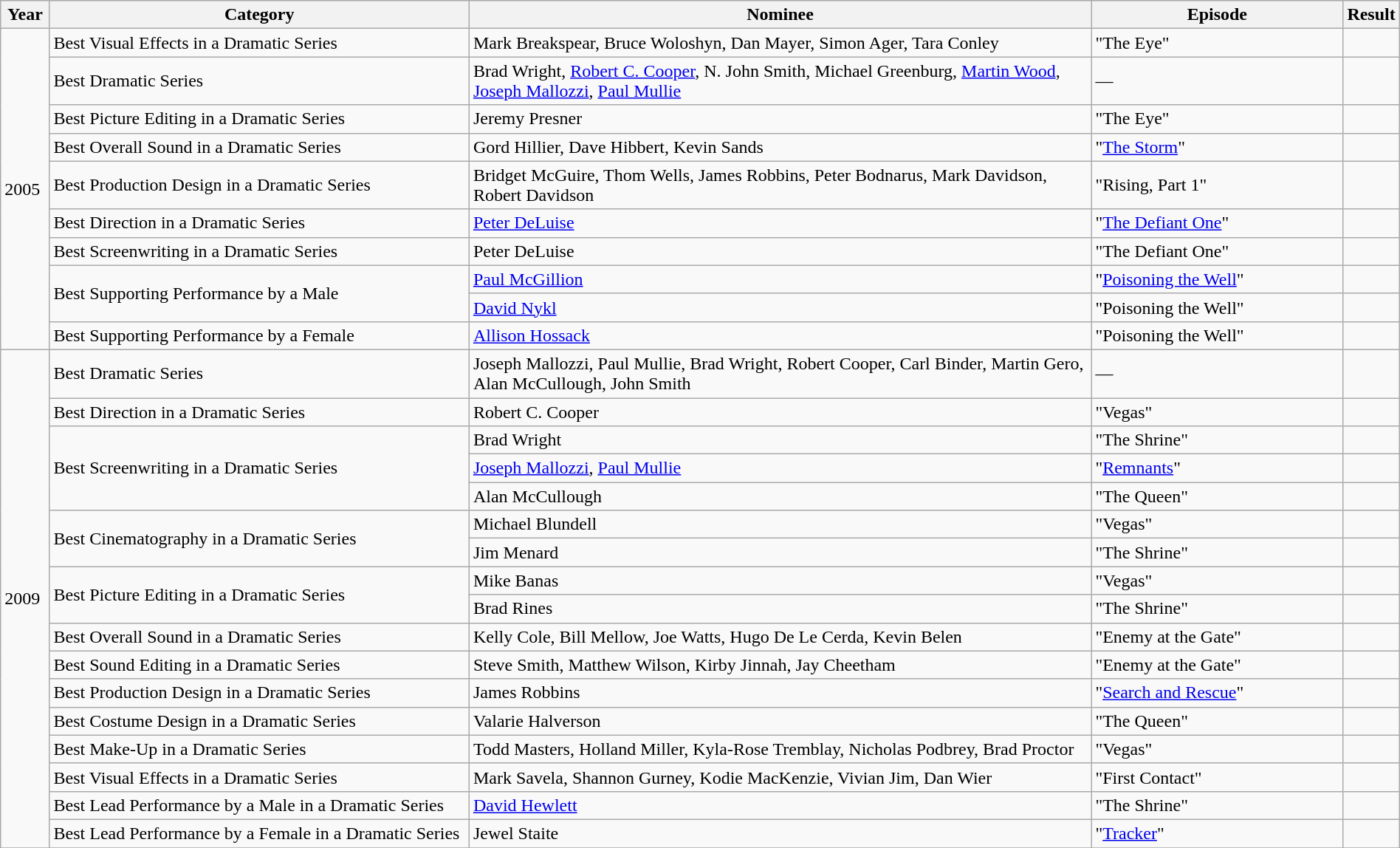<table class="wikitable" | width="100%">
<tr>
<th width="3.5%">Year</th>
<th width="30%">Category</th>
<th>Nominee</th>
<th width="18%">Episode</th>
<th width="3.5%">Result</th>
</tr>
<tr>
<td rowspan=10>2005</td>
<td>Best Visual Effects in a Dramatic Series</td>
<td>Mark Breakspear, Bruce Woloshyn, Dan Mayer, Simon Ager, Tara Conley</td>
<td>"The Eye"</td>
<td></td>
</tr>
<tr>
<td>Best Dramatic Series</td>
<td>Brad Wright, <a href='#'>Robert C. Cooper</a>, N. John Smith, Michael Greenburg, <a href='#'>Martin Wood</a>, <a href='#'>Joseph Mallozzi</a>, <a href='#'>Paul Mullie</a></td>
<td>—</td>
<td></td>
</tr>
<tr>
<td>Best Picture Editing in a Dramatic Series</td>
<td>Jeremy Presner</td>
<td>"The Eye"</td>
<td></td>
</tr>
<tr>
<td>Best Overall Sound in a Dramatic Series</td>
<td>Gord Hillier, Dave Hibbert, Kevin Sands</td>
<td>"<a href='#'>The Storm</a>"</td>
<td></td>
</tr>
<tr>
<td>Best Production Design in a Dramatic Series</td>
<td>Bridget McGuire, Thom Wells, James Robbins, Peter Bodnarus, Mark Davidson, Robert Davidson</td>
<td>"Rising, Part 1"</td>
<td></td>
</tr>
<tr>
<td>Best Direction in a Dramatic Series</td>
<td><a href='#'>Peter DeLuise</a></td>
<td>"<a href='#'>The Defiant One</a>"</td>
<td></td>
</tr>
<tr>
<td>Best Screenwriting in a Dramatic Series</td>
<td>Peter DeLuise</td>
<td>"The Defiant One"</td>
<td></td>
</tr>
<tr>
<td rowspan=2>Best Supporting Performance by a Male</td>
<td><a href='#'>Paul McGillion</a></td>
<td>"<a href='#'>Poisoning the Well</a>"</td>
<td></td>
</tr>
<tr>
<td><a href='#'>David Nykl</a></td>
<td>"Poisoning the Well"</td>
<td></td>
</tr>
<tr>
<td>Best Supporting Performance by a Female</td>
<td><a href='#'>Allison Hossack</a></td>
<td>"Poisoning the Well"</td>
<td></td>
</tr>
<tr>
<td rowspan=17>2009</td>
<td>Best Dramatic Series</td>
<td>Joseph Mallozzi, Paul Mullie, Brad Wright, Robert Cooper, Carl Binder, Martin Gero, Alan McCullough, John Smith</td>
<td>—</td>
<td></td>
</tr>
<tr>
<td>Best Direction in a Dramatic Series</td>
<td>Robert C. Cooper</td>
<td>"Vegas"</td>
<td></td>
</tr>
<tr>
<td rowspan=3>Best Screenwriting in a Dramatic Series</td>
<td>Brad Wright</td>
<td>"The Shrine"</td>
<td></td>
</tr>
<tr>
<td><a href='#'>Joseph Mallozzi</a>, <a href='#'>Paul Mullie</a></td>
<td>"<a href='#'>Remnants</a>"</td>
<td></td>
</tr>
<tr>
<td>Alan McCullough</td>
<td>"The Queen"</td>
<td></td>
</tr>
<tr>
<td rowspan=2>Best Cinematography in a Dramatic Series</td>
<td>Michael Blundell</td>
<td>"Vegas"</td>
<td></td>
</tr>
<tr>
<td>Jim Menard</td>
<td>"The Shrine"</td>
<td></td>
</tr>
<tr>
<td rowspan=2>Best Picture Editing in a Dramatic Series</td>
<td>Mike Banas</td>
<td>"Vegas"</td>
<td></td>
</tr>
<tr>
<td>Brad Rines</td>
<td>"The Shrine"</td>
<td></td>
</tr>
<tr>
<td>Best Overall Sound in a Dramatic Series</td>
<td>Kelly Cole, Bill Mellow, Joe Watts, Hugo De Le Cerda, Kevin Belen</td>
<td>"Enemy at the Gate"</td>
<td></td>
</tr>
<tr>
<td>Best Sound Editing in a Dramatic Series</td>
<td>Steve Smith, Matthew Wilson, Kirby Jinnah, Jay Cheetham</td>
<td>"Enemy at the Gate"</td>
<td></td>
</tr>
<tr>
<td>Best Production Design in a Dramatic Series</td>
<td>James Robbins</td>
<td>"<a href='#'>Search and Rescue</a>"</td>
<td></td>
</tr>
<tr>
<td>Best Costume Design in a Dramatic Series</td>
<td>Valarie Halverson</td>
<td>"The Queen"</td>
<td></td>
</tr>
<tr>
<td>Best Make-Up in a Dramatic Series</td>
<td>Todd Masters, Holland Miller, Kyla-Rose Tremblay, Nicholas Podbrey, Brad Proctor</td>
<td>"Vegas"</td>
<td></td>
</tr>
<tr>
<td>Best Visual Effects in a Dramatic Series</td>
<td>Mark Savela, Shannon Gurney, Kodie MacKenzie, Vivian Jim, Dan Wier</td>
<td>"First Contact"</td>
<td></td>
</tr>
<tr>
<td>Best Lead Performance by a Male in a Dramatic Series</td>
<td><a href='#'>David Hewlett</a></td>
<td>"The Shrine"</td>
<td></td>
</tr>
<tr>
<td>Best Lead Performance by a Female in a Dramatic Series</td>
<td>Jewel Staite</td>
<td>"<a href='#'>Tracker</a>"</td>
<td></td>
</tr>
<tr>
</tr>
</table>
